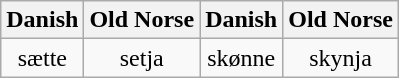<table class="wikitable floatright" style="text-align:center;">
<tr>
<th>Danish</th>
<th>Old Norse</th>
<th>Danish</th>
<th>Old Norse</th>
</tr>
<tr>
<td>sætte</td>
<td>setja</td>
<td>skønne</td>
<td>skynja</td>
</tr>
</table>
